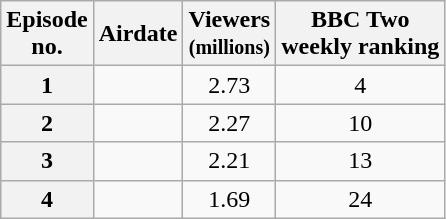<table class="wikitable" style="text-align:center;">
<tr>
<th scope="col">Episode<br>no.</th>
<th scope="col">Airdate</th>
<th scope="col">Viewers<br><small>(millions)</small></th>
<th scope="col">BBC Two<br>weekly ranking</th>
</tr>
<tr>
<th scope="row">1</th>
<td></td>
<td>2.73</td>
<td>4</td>
</tr>
<tr>
<th scope="row">2</th>
<td></td>
<td>2.27</td>
<td>10</td>
</tr>
<tr>
<th scope="row">3</th>
<td></td>
<td>2.21</td>
<td>13</td>
</tr>
<tr>
<th scope="row">4</th>
<td></td>
<td>1.69</td>
<td>24</td>
</tr>
</table>
